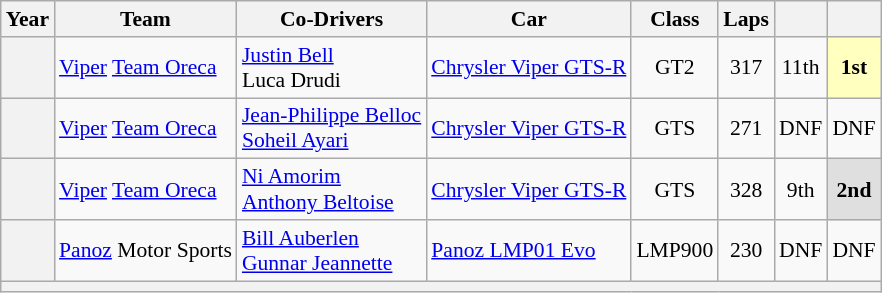<table class="wikitable" style="text-align:center; font-size:90%">
<tr>
<th>Year</th>
<th>Team</th>
<th>Co-Drivers</th>
<th>Car</th>
<th>Class</th>
<th>Laps</th>
<th></th>
<th></th>
</tr>
<tr>
<th></th>
<td align="left"> <a href='#'>Viper</a> <a href='#'>Team Oreca</a></td>
<td align="left"> <a href='#'>Justin Bell</a><br> Luca Drudi</td>
<td align="left"><a href='#'>Chrysler Viper GTS-R</a></td>
<td>GT2</td>
<td>317</td>
<td>11th</td>
<td style="background:#FFFFBF;"><strong>1st</strong></td>
</tr>
<tr>
<th></th>
<td align="left"> <a href='#'>Viper</a> <a href='#'>Team Oreca</a></td>
<td align="left"> <a href='#'>Jean-Philippe Belloc</a><br> <a href='#'>Soheil Ayari</a></td>
<td align="left"><a href='#'>Chrysler Viper GTS-R</a></td>
<td>GTS</td>
<td>271</td>
<td>DNF</td>
<td>DNF</td>
</tr>
<tr>
<th></th>
<td align="left"> <a href='#'>Viper</a> <a href='#'>Team Oreca</a></td>
<td align="left"> <a href='#'>Ni Amorim</a><br> <a href='#'>Anthony Beltoise</a></td>
<td align="left"><a href='#'>Chrysler Viper GTS-R</a></td>
<td>GTS</td>
<td>328</td>
<td>9th</td>
<td style="background:#DFDFDF;"><strong>2nd</strong></td>
</tr>
<tr>
<th></th>
<td align="left"> <a href='#'>Panoz</a> Motor Sports</td>
<td align="left"> <a href='#'>Bill Auberlen</a><br> <a href='#'>Gunnar Jeannette</a></td>
<td align="left"><a href='#'>Panoz LMP01 Evo</a></td>
<td>LMP900</td>
<td>230</td>
<td>DNF</td>
<td>DNF</td>
</tr>
<tr>
<th colspan="8"></th>
</tr>
</table>
